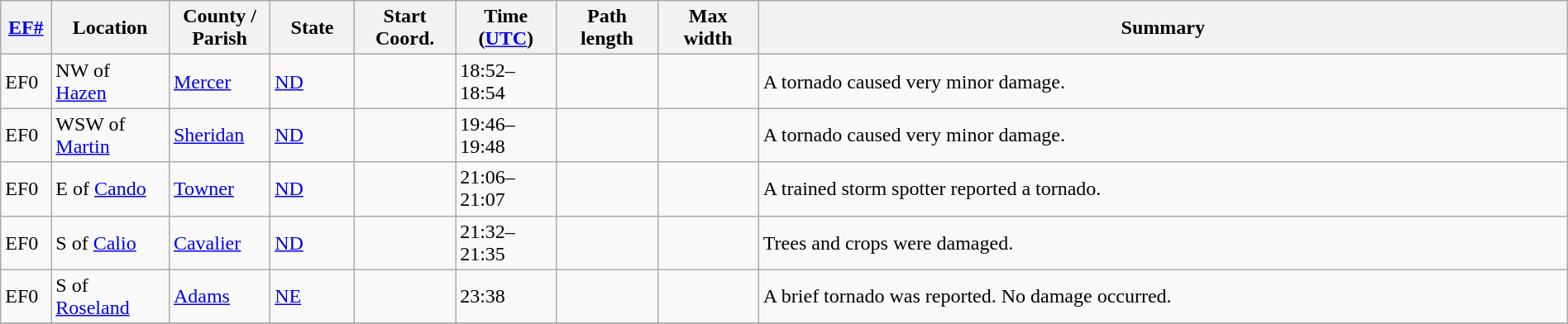<table class="wikitable sortable" style="width:100%;">
<tr>
<th scope="col" style="width:3%; text-align:center;"><a href='#'>EF#</a></th>
<th scope="col" style="width:7%; text-align:center;" class="unsortable">Location</th>
<th scope="col" style="width:6%; text-align:center;" class="unsortable">County / Parish</th>
<th scope="col" style="width:5%; text-align:center;">State</th>
<th scope="col" style="width:6%; text-align:center;">Start Coord.</th>
<th scope="col" style="width:6%; text-align:center;">Time (<a href='#'>UTC</a>)</th>
<th scope="col" style="width:6%; text-align:center;">Path length</th>
<th scope="col" style="width:6%; text-align:center;">Max width</th>
<th scope="col" class="unsortable" style="width:48%; text-align:center;">Summary</th>
</tr>
<tr>
<td bgcolor=>EF0</td>
<td>NW of <a href='#'>Hazen</a></td>
<td><a href='#'>Mercer</a></td>
<td><a href='#'>ND</a></td>
<td></td>
<td>18:52–18:54</td>
<td></td>
<td></td>
<td>A tornado caused very minor damage.</td>
</tr>
<tr>
<td bgcolor=>EF0</td>
<td>WSW of <a href='#'>Martin</a></td>
<td><a href='#'>Sheridan</a></td>
<td><a href='#'>ND</a></td>
<td></td>
<td>19:46–19:48</td>
<td></td>
<td></td>
<td>A tornado caused very minor damage.</td>
</tr>
<tr>
<td bgcolor=>EF0</td>
<td>E of <a href='#'>Cando</a></td>
<td><a href='#'>Towner</a></td>
<td><a href='#'>ND</a></td>
<td></td>
<td>21:06–21:07</td>
<td></td>
<td></td>
<td>A trained storm spotter reported a tornado.</td>
</tr>
<tr>
<td bgcolor=>EF0</td>
<td>S of <a href='#'>Calio</a></td>
<td><a href='#'>Cavalier</a></td>
<td><a href='#'>ND</a></td>
<td></td>
<td>21:32–21:35</td>
<td></td>
<td></td>
<td>Trees and crops were damaged.</td>
</tr>
<tr>
<td bgcolor=>EF0</td>
<td>S of <a href='#'>Roseland</a></td>
<td><a href='#'>Adams</a></td>
<td><a href='#'>NE</a></td>
<td></td>
<td>23:38</td>
<td></td>
<td></td>
<td>A brief tornado was reported. No damage occurred.</td>
</tr>
<tr>
</tr>
</table>
